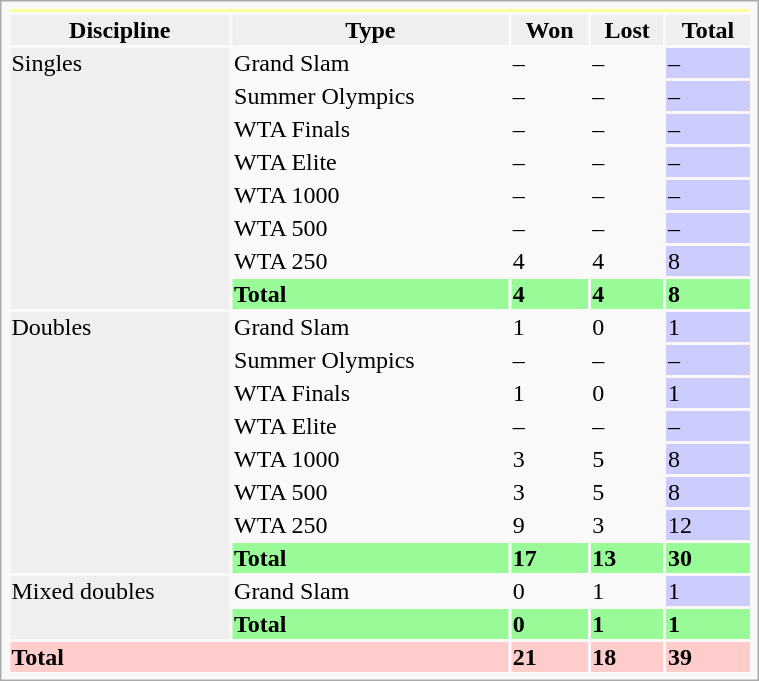<table class="infobox vcard vevent nowrap" width=40%>
<tr bgcolor=FFFF99>
<th colspan=6></th>
</tr>
<tr style=background:#efefef;font-weight:bold>
<th>Discipline</th>
<th>Type</th>
<th>Won</th>
<th>Lost</th>
<th>Total</th>
</tr>
<tr>
<td rowspan="8" bgcolor=efefef>Singles</td>
<td>Grand Slam</td>
<td>–</td>
<td>–</td>
<td bgcolor=CCCCFF>–</td>
</tr>
<tr>
<td>Summer Olympics</td>
<td>–</td>
<td>–</td>
<td bgcolor=CCCCFF>–</td>
</tr>
<tr>
<td>WTA Finals</td>
<td>–</td>
<td>–</td>
<td bgcolor=CCCCFF>–</td>
</tr>
<tr>
<td>WTA Elite</td>
<td>–</td>
<td>–</td>
<td bgcolor=CCCCFF>–</td>
</tr>
<tr>
<td>WTA 1000</td>
<td>–</td>
<td>–</td>
<td bgcolor="CCCCFF">–</td>
</tr>
<tr>
<td>WTA 500</td>
<td>–</td>
<td>–</td>
<td bgcolor="CCCCFF">–</td>
</tr>
<tr>
<td>WTA 250</td>
<td>4</td>
<td>4</td>
<td bgcolor=CCCCFF>8</td>
</tr>
<tr style="background:#98FB98;font-weight:bold">
<td><strong>Total</strong></td>
<td>4</td>
<td>4</td>
<td>8</td>
</tr>
<tr>
<td rowspan="8" bgcolor=efefef>Doubles</td>
<td>Grand Slam</td>
<td>1</td>
<td>0</td>
<td bgcolor="CCCCFF">1</td>
</tr>
<tr>
<td>Summer Olympics</td>
<td>–</td>
<td>–</td>
<td bgcolor=CCCCFF>–</td>
</tr>
<tr>
<td>WTA Finals</td>
<td>1</td>
<td>0</td>
<td bgcolor="CCCCFF">1</td>
</tr>
<tr>
<td>WTA Elite</td>
<td>–</td>
<td>–</td>
<td bgcolor=CCCCFF>–</td>
</tr>
<tr>
<td>WTA 1000</td>
<td>3</td>
<td>5</td>
<td bgcolor="CCCCFF">8</td>
</tr>
<tr>
<td>WTA 500</td>
<td>3</td>
<td>5</td>
<td bgcolor="CCCCFF">8</td>
</tr>
<tr>
<td>WTA 250</td>
<td>9</td>
<td>3</td>
<td bgcolor=CCCCFF>12</td>
</tr>
<tr style=background:#98FB98;font-weight:bold>
<td>Total</td>
<td>17</td>
<td>13</td>
<td>30</td>
</tr>
<tr>
<td rowspan=2 bgcolor=efefef>Mixed doubles</td>
<td>Grand Slam</td>
<td>0</td>
<td>1</td>
<td bgcolor=CCCCFF>1</td>
</tr>
<tr style=background:#98FB98;font-weight:bold>
<td>Total</td>
<td>0</td>
<td>1</td>
<td>1</td>
</tr>
<tr style=background:#FCC;font-weight:bold>
<td colspan=2>Total</td>
<td>21</td>
<td>18</td>
<td>39</td>
</tr>
</table>
